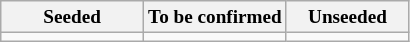<table {| class="wikitable" style="font-size:80%">
<tr>
<th width=35%>Seeded</th>
<th width=35%>To be confirmed</th>
<th width=30%>Unseeded</th>
</tr>
<tr>
<td valign=top></td>
<td valign=top></td>
<td valign=top></td>
</tr>
</table>
